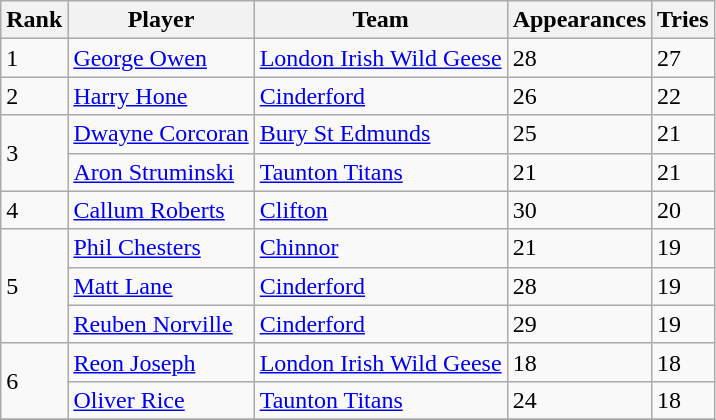<table class="wikitable">
<tr>
<th>Rank</th>
<th>Player</th>
<th>Team</th>
<th>Appearances</th>
<th>Tries</th>
</tr>
<tr>
<td>1</td>
<td> <a href='#'>George Owen</a></td>
<td><a href='#'>London Irish Wild Geese</a></td>
<td>28</td>
<td>27</td>
</tr>
<tr>
<td>2</td>
<td> <a href='#'>Harry Hone</a></td>
<td><a href='#'>Cinderford</a></td>
<td>26</td>
<td>22</td>
</tr>
<tr>
<td rowspan=2>3</td>
<td> <a href='#'>Dwayne Corcoran</a></td>
<td><a href='#'>Bury St Edmunds</a></td>
<td>25</td>
<td>21 </td>
</tr>
<tr>
<td> <a href='#'>Aron Struminski</a></td>
<td><a href='#'>Taunton Titans</a></td>
<td>21</td>
<td>21</td>
</tr>
<tr>
<td>4</td>
<td> <a href='#'>Callum Roberts</a></td>
<td><a href='#'>Clifton</a></td>
<td>30</td>
<td>20</td>
</tr>
<tr>
<td rowspan=3>5</td>
<td> <a href='#'>Phil Chesters</a></td>
<td><a href='#'>Chinnor</a></td>
<td>21</td>
<td>19</td>
</tr>
<tr>
<td> <a href='#'>Matt Lane</a></td>
<td><a href='#'>Cinderford</a></td>
<td>28</td>
<td>19</td>
</tr>
<tr>
<td> <a href='#'>Reuben Norville</a></td>
<td><a href='#'>Cinderford</a></td>
<td>29</td>
<td>19</td>
</tr>
<tr>
<td rowspan=2>6</td>
<td> <a href='#'>Reon Joseph</a></td>
<td><a href='#'>London Irish Wild Geese</a></td>
<td>18</td>
<td>18</td>
</tr>
<tr>
<td> <a href='#'>Oliver Rice</a></td>
<td><a href='#'>Taunton Titans</a></td>
<td>24</td>
<td>18</td>
</tr>
<tr>
</tr>
</table>
